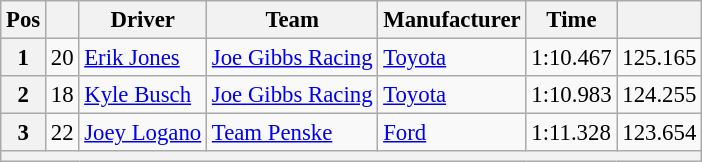<table class="wikitable" style="font-size:95%">
<tr>
<th>Pos</th>
<th></th>
<th>Driver</th>
<th>Team</th>
<th>Manufacturer</th>
<th>Time</th>
<th></th>
</tr>
<tr>
<th>1</th>
<td>20</td>
<td><a href='#'>Erik Jones</a></td>
<td><a href='#'>Joe Gibbs Racing</a></td>
<td><a href='#'>Toyota</a></td>
<td>1:10.467</td>
<td>125.165</td>
</tr>
<tr>
<th>2</th>
<td>18</td>
<td><a href='#'>Kyle Busch</a></td>
<td><a href='#'>Joe Gibbs Racing</a></td>
<td><a href='#'>Toyota</a></td>
<td>1:10.983</td>
<td>124.255</td>
</tr>
<tr>
<th>3</th>
<td>22</td>
<td><a href='#'>Joey Logano</a></td>
<td><a href='#'>Team Penske</a></td>
<td><a href='#'>Ford</a></td>
<td>1:11.328</td>
<td>123.654</td>
</tr>
<tr>
<th colspan="7"></th>
</tr>
</table>
